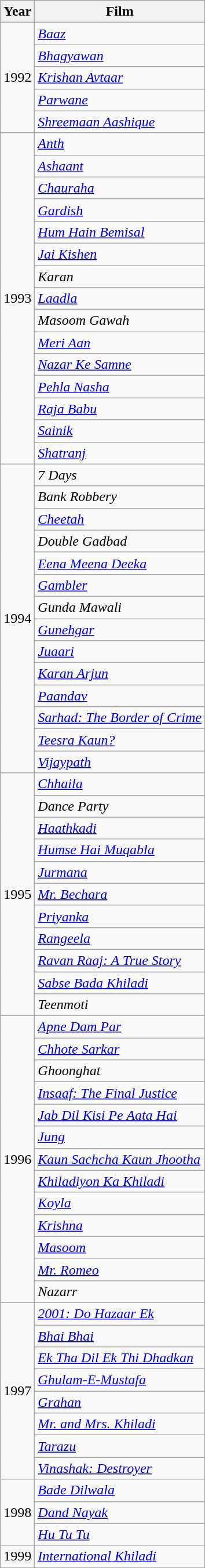<table class="wikitable sortable">
<tr>
<th>Year</th>
<th>Film</th>
</tr>
<tr>
<td rowspan="5">1992</td>
<td><em><a href='#'>Baaz</a></em></td>
</tr>
<tr>
<td><em><a href='#'>Bhagyawan</a></em></td>
</tr>
<tr>
<td><em><a href='#'>Krishan Avtaar</a></em></td>
</tr>
<tr>
<td><em><a href='#'>Parwane</a></em></td>
</tr>
<tr>
<td><em><a href='#'>Shreemaan Aashique</a></em></td>
</tr>
<tr>
<td rowspan="15">1993</td>
<td><em><a href='#'>Anth</a></em></td>
</tr>
<tr>
<td><em><a href='#'>Ashaant</a></em></td>
</tr>
<tr>
<td><em><a href='#'>Chauraha</a></em></td>
</tr>
<tr>
<td><em><a href='#'>Gardish</a></em></td>
</tr>
<tr>
<td><em><a href='#'>Hum Hain Bemisal</a></em></td>
</tr>
<tr>
<td><em><a href='#'>Jai Kishen</a></em></td>
</tr>
<tr>
<td><em>Karan</em></td>
</tr>
<tr>
<td><em><a href='#'>Laadla</a></em></td>
</tr>
<tr>
<td><em>Masoom Gawah</em></td>
</tr>
<tr>
<td><em><a href='#'>Meri Aan</a></em></td>
</tr>
<tr>
<td><em><a href='#'>Nazar Ke Samne</a></em></td>
</tr>
<tr>
<td><em><a href='#'>Pehla Nasha</a></em></td>
</tr>
<tr>
<td><em><a href='#'>Raja Babu</a></em></td>
</tr>
<tr>
<td><em><a href='#'>Sainik</a></em></td>
</tr>
<tr>
<td><em><a href='#'>Shatranj</a></em></td>
</tr>
<tr>
<td rowspan="14">1994</td>
<td><em>7 Days</em></td>
</tr>
<tr>
<td><em>Bank Robbery</em></td>
</tr>
<tr>
<td><em><a href='#'>Cheetah</a></em></td>
</tr>
<tr>
<td><em>Double Gadbad</em></td>
</tr>
<tr>
<td><em><a href='#'>Eena Meena Deeka</a></em></td>
</tr>
<tr>
<td><em><a href='#'>Gambler</a></em></td>
</tr>
<tr>
<td><em>Gunda Mawali</em></td>
</tr>
<tr>
<td><em><a href='#'>Gunehgar</a></em></td>
</tr>
<tr>
<td><em><a href='#'>Juaari</a></em></td>
</tr>
<tr>
<td><em><a href='#'>Karan Arjun</a></em></td>
</tr>
<tr>
<td><em><a href='#'>Paandav</a></em></td>
</tr>
<tr>
<td><em><a href='#'>Sarhad: The Border of Crime</a></em></td>
</tr>
<tr>
<td><em><a href='#'>Teesra Kaun?</a></em></td>
</tr>
<tr>
<td><em><a href='#'>Vijaypath</a></em></td>
</tr>
<tr>
<td rowspan="11">1995</td>
<td><em><a href='#'>Chhaila</a></em></td>
</tr>
<tr>
<td><em>Dance Party</em></td>
</tr>
<tr>
<td><em><a href='#'>Haathkadi</a></em></td>
</tr>
<tr>
<td><em><a href='#'>Humse Hai Muqabla</a></em></td>
</tr>
<tr>
<td><em><a href='#'>Jurmana</a></em></td>
</tr>
<tr>
<td><em><a href='#'>Mr. Bechara</a></em></td>
</tr>
<tr>
<td><em><a href='#'>Priyanka</a></em></td>
</tr>
<tr>
<td><em><a href='#'>Rangeela</a></em></td>
</tr>
<tr>
<td><em><a href='#'>Ravan Raaj: A True Story</a></em></td>
</tr>
<tr>
<td><em><a href='#'>Sabse Bada Khiladi</a></em></td>
</tr>
<tr>
<td><em>Teenmoti</em></td>
</tr>
<tr>
<td rowspan="13">1996</td>
<td><em><a href='#'>Apne Dam Par</a></em></td>
</tr>
<tr>
<td><em><a href='#'>Chhote Sarkar</a></em></td>
</tr>
<tr>
<td><em>Ghoonghat</em></td>
</tr>
<tr>
<td><em><a href='#'>Insaaf: The Final Justice</a></em></td>
</tr>
<tr>
<td><em><a href='#'>Jab Dil Kisi Pe Aata Hai</a></em></td>
</tr>
<tr>
<td><em><a href='#'>Jung</a></em></td>
</tr>
<tr>
<td><em><a href='#'>Kaun Sachcha Kaun Jhootha</a></em></td>
</tr>
<tr>
<td><em><a href='#'>Khiladiyon Ka Khiladi</a></em></td>
</tr>
<tr>
<td><em><a href='#'>Koyla</a></em></td>
</tr>
<tr>
<td><em><a href='#'>Krishna</a></em></td>
</tr>
<tr>
<td><em><a href='#'>Masoom</a></em></td>
</tr>
<tr>
<td><em><a href='#'>Mr. Romeo</a></em></td>
</tr>
<tr>
<td><em>Nazarr</em></td>
</tr>
<tr>
<td rowspan="8">1997</td>
<td><em><a href='#'>2001: Do Hazaar Ek</a></em></td>
</tr>
<tr>
<td><em><a href='#'>Bhai Bhai</a></em></td>
</tr>
<tr>
<td><em><a href='#'>Ek Tha Dil Ek Thi Dhadkan</a></em></td>
</tr>
<tr>
<td><em><a href='#'>Ghulam-E-Mustafa</a></em></td>
</tr>
<tr>
<td><em><a href='#'>Grahan</a></em></td>
</tr>
<tr>
<td><em><a href='#'>Mr. and Mrs. Khiladi</a></em></td>
</tr>
<tr>
<td><em><a href='#'>Tarazu</a></em></td>
</tr>
<tr>
<td><em><a href='#'>Vinashak: Destroyer</a></em></td>
</tr>
<tr>
<td rowspan="3">1998</td>
<td><em><a href='#'>Bade Dilwala</a></em></td>
</tr>
<tr>
<td><em><a href='#'>Dand Nayak</a></em></td>
</tr>
<tr>
<td><em><a href='#'>Hu Tu Tu</a></em></td>
</tr>
<tr>
<td>1999</td>
<td><em><a href='#'>International Khiladi</a></em></td>
</tr>
<tr>
</tr>
</table>
